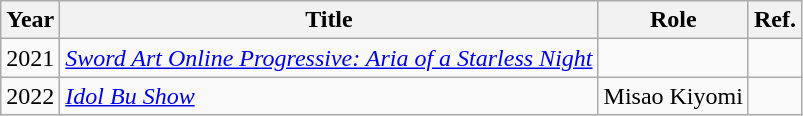<table class="wikitable sortable plainrowheaders">
<tr>
<th scope="col">Year</th>
<th scope="col">Title</th>
<th scope="col">Role</th>
<th scope="col" class="unsortable">Ref.</th>
</tr>
<tr>
<td>2021</td>
<td><em><a href='#'>Sword Art Online Progressive: Aria of a Starless Night</a></em></td>
<td></td>
<td></td>
</tr>
<tr>
<td>2022</td>
<td><em><a href='#'>Idol Bu Show</a></em></td>
<td>Misao Kiyomi</td>
<td></td>
</tr>
</table>
